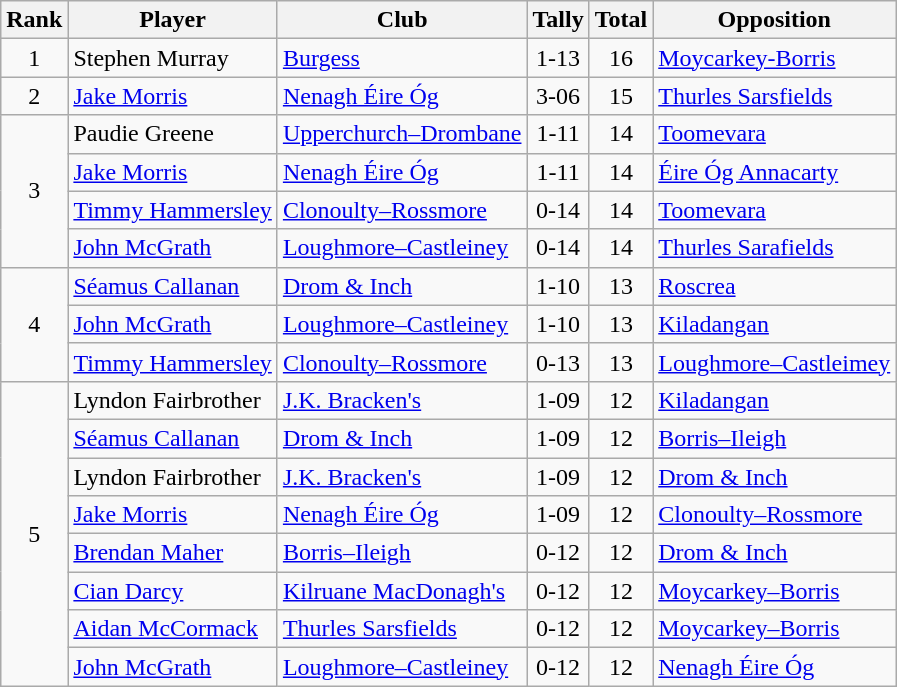<table class="wikitable">
<tr>
<th>Rank</th>
<th>Player</th>
<th>Club</th>
<th>Tally</th>
<th>Total</th>
<th>Opposition</th>
</tr>
<tr>
<td rowspan="1" style="text-align:center;">1</td>
<td>Stephen Murray</td>
<td><a href='#'>Burgess</a></td>
<td align=center>1-13</td>
<td align=center>16</td>
<td><a href='#'>Moycarkey-Borris</a></td>
</tr>
<tr>
<td rowspan="1" style="text-align:center;">2</td>
<td><a href='#'>Jake Morris</a></td>
<td><a href='#'>Nenagh Éire Óg</a></td>
<td align=center>3-06</td>
<td align=center>15</td>
<td><a href='#'>Thurles Sarsfields</a></td>
</tr>
<tr>
<td rowspan="4" style="text-align:center;">3</td>
<td>Paudie Greene</td>
<td><a href='#'>Upperchurch–Drombane</a></td>
<td align=center>1-11</td>
<td align=center>14</td>
<td><a href='#'>Toomevara</a></td>
</tr>
<tr>
<td><a href='#'>Jake Morris</a></td>
<td><a href='#'>Nenagh Éire Óg</a></td>
<td align=center>1-11</td>
<td align=center>14</td>
<td><a href='#'>Éire Óg Annacarty</a></td>
</tr>
<tr>
<td><a href='#'>Timmy Hammersley</a></td>
<td><a href='#'>Clonoulty–Rossmore</a></td>
<td align=center>0-14</td>
<td align=center>14</td>
<td><a href='#'>Toomevara</a></td>
</tr>
<tr>
<td><a href='#'>John McGrath</a></td>
<td><a href='#'>Loughmore–Castleiney</a></td>
<td align=center>0-14</td>
<td align=center>14</td>
<td><a href='#'>Thurles Sarafields</a></td>
</tr>
<tr>
<td rowspan="3" style="text-align:center;">4</td>
<td><a href='#'>Séamus Callanan</a></td>
<td><a href='#'>Drom & Inch</a></td>
<td align=center>1-10</td>
<td align=center>13</td>
<td><a href='#'>Roscrea</a></td>
</tr>
<tr>
<td><a href='#'>John McGrath</a></td>
<td><a href='#'>Loughmore–Castleiney</a></td>
<td align=center>1-10</td>
<td align=center>13</td>
<td><a href='#'>Kiladangan</a></td>
</tr>
<tr>
<td><a href='#'>Timmy Hammersley</a></td>
<td><a href='#'>Clonoulty–Rossmore</a></td>
<td align=center>0-13</td>
<td align=center>13</td>
<td><a href='#'>Loughmore–Castleimey</a></td>
</tr>
<tr>
<td rowspan="8" style="text-align:center;">5</td>
<td>Lyndon Fairbrother</td>
<td><a href='#'>J.K. Bracken's</a></td>
<td align=center>1-09</td>
<td align=center>12</td>
<td><a href='#'>Kiladangan</a></td>
</tr>
<tr>
<td><a href='#'>Séamus Callanan</a></td>
<td><a href='#'>Drom & Inch</a></td>
<td align=center>1-09</td>
<td align=center>12</td>
<td><a href='#'>Borris–Ileigh</a></td>
</tr>
<tr>
<td>Lyndon Fairbrother</td>
<td><a href='#'>J.K. Bracken's</a></td>
<td align=center>1-09</td>
<td align=center>12</td>
<td><a href='#'>Drom & Inch</a></td>
</tr>
<tr>
<td><a href='#'>Jake Morris</a></td>
<td><a href='#'>Nenagh Éire Óg</a></td>
<td align=center>1-09</td>
<td align=center>12</td>
<td><a href='#'>Clonoulty–Rossmore</a></td>
</tr>
<tr>
<td><a href='#'>Brendan Maher</a></td>
<td><a href='#'>Borris–Ileigh</a></td>
<td align=center>0-12</td>
<td align=center>12</td>
<td><a href='#'>Drom & Inch</a></td>
</tr>
<tr>
<td><a href='#'>Cian Darcy</a></td>
<td><a href='#'>Kilruane MacDonagh's</a></td>
<td align=center>0-12</td>
<td align=center>12</td>
<td><a href='#'>Moycarkey–Borris</a></td>
</tr>
<tr>
<td><a href='#'>Aidan McCormack</a></td>
<td><a href='#'>Thurles Sarsfields</a></td>
<td align=center>0-12</td>
<td align=center>12</td>
<td><a href='#'>Moycarkey–Borris</a></td>
</tr>
<tr>
<td><a href='#'>John McGrath</a></td>
<td><a href='#'>Loughmore–Castleiney</a></td>
<td align=center>0-12</td>
<td align=center>12</td>
<td><a href='#'>Nenagh Éire Óg</a></td>
</tr>
</table>
